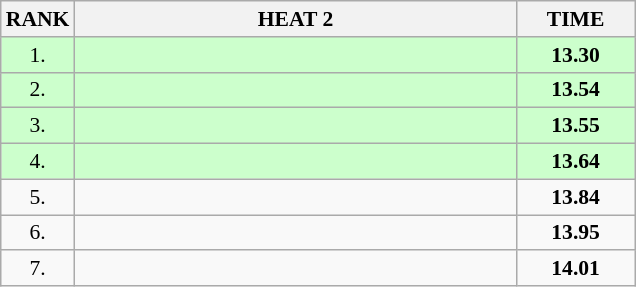<table class="wikitable" style="border-collapse: collapse; font-size: 90%;">
<tr>
<th>RANK</th>
<th style="width: 20em">HEAT 2</th>
<th style="width: 5em">TIME</th>
</tr>
<tr style="background:#ccffcc;">
<td align="center">1.</td>
<td></td>
<td align="center"><strong>13.30</strong></td>
</tr>
<tr style="background:#ccffcc;">
<td align="center">2.</td>
<td></td>
<td align="center"><strong>13.54</strong></td>
</tr>
<tr style="background:#ccffcc;">
<td align="center">3.</td>
<td></td>
<td align="center"><strong>13.55</strong></td>
</tr>
<tr style="background:#ccffcc;">
<td align="center">4.</td>
<td></td>
<td align="center"><strong>13.64</strong></td>
</tr>
<tr>
<td align="center">5.</td>
<td></td>
<td align="center"><strong>13.84</strong></td>
</tr>
<tr>
<td align="center">6.</td>
<td></td>
<td align="center"><strong>13.95</strong></td>
</tr>
<tr>
<td align="center">7.</td>
<td></td>
<td align="center"><strong>14.01</strong></td>
</tr>
</table>
